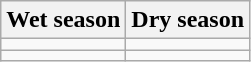<table class="wikitable">
<tr>
<th>Wet season</th>
<th>Dry season</th>
</tr>
<tr>
<td></td>
<td></td>
</tr>
<tr>
<td></td>
<td></td>
</tr>
</table>
